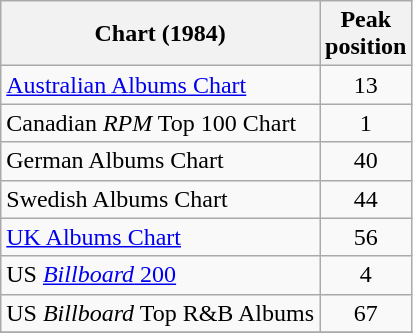<table class="wikitable sortable">
<tr>
<th>Chart (1984)</th>
<th align="center">Peak<br>position</th>
</tr>
<tr>
<td><a href='#'>Australian Albums Chart</a></td>
<td style="text-align:center;">13</td>
</tr>
<tr>
<td>Canadian <em>RPM</em> Top 100 Chart</td>
<td align="center">1</td>
</tr>
<tr>
<td>German Albums Chart</td>
<td align="center">40</td>
</tr>
<tr>
<td>Swedish Albums Chart</td>
<td align="center">44</td>
</tr>
<tr>
<td><a href='#'>UK Albums Chart</a></td>
<td align="center">56</td>
</tr>
<tr>
<td>US <a href='#'><em>Billboard</em> 200</a></td>
<td align="center">4</td>
</tr>
<tr>
<td>US <em>Billboard</em> Top R&B Albums</td>
<td align="center">67</td>
</tr>
<tr>
</tr>
</table>
